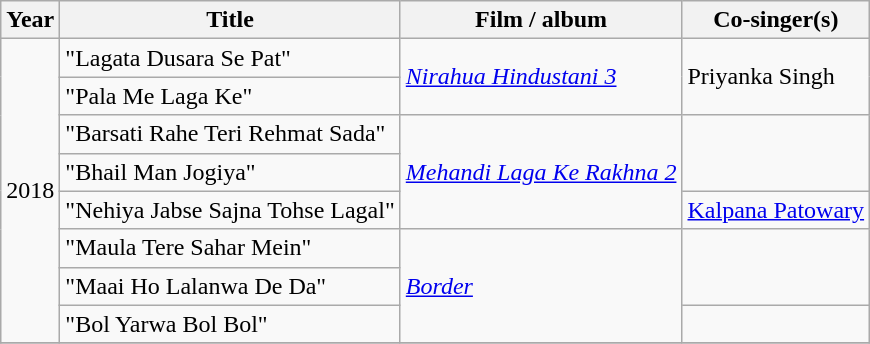<table class="wikitable sortable">
<tr>
<th>Year</th>
<th>Title</th>
<th>Film / album</th>
<th>Co-singer(s)</th>
</tr>
<tr>
<td rowspan="8">2018</td>
<td>"Lagata Dusara Se Pat"</td>
<td rowspan="2"><em><a href='#'>Nirahua Hindustani 3</a></em></td>
<td rowspan="2">Priyanka Singh</td>
</tr>
<tr>
<td>"Pala Me Laga Ke"</td>
</tr>
<tr>
<td>"Barsati Rahe Teri Rehmat Sada"</td>
<td rowspan="3"><em><a href='#'>Mehandi Laga Ke Rakhna 2</a></em></td>
<td rowspan="2"></td>
</tr>
<tr>
<td>"Bhail Man Jogiya"</td>
</tr>
<tr>
<td>"Nehiya Jabse Sajna Tohse Lagal"</td>
<td><a href='#'>Kalpana Patowary</a></td>
</tr>
<tr>
<td>"Maula Tere Sahar Mein"</td>
<td rowspan="3"><em><a href='#'>Border</a></em></td>
<td rowspan=2></td>
</tr>
<tr>
<td>"Maai Ho Lalanwa De Da"</td>
</tr>
<tr>
<td>"Bol Yarwa Bol Bol"</td>
<td></td>
</tr>
<tr He also sing A song " Ye Prayagraj hai">
</tr>
</table>
